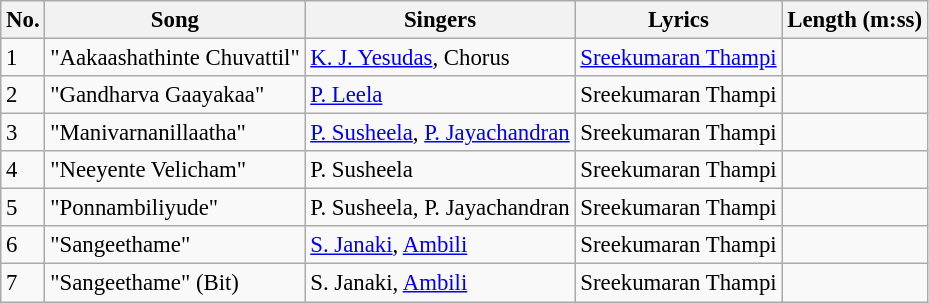<table class="wikitable" style="font-size:95%;">
<tr>
<th>No.</th>
<th>Song</th>
<th>Singers</th>
<th>Lyrics</th>
<th>Length (m:ss)</th>
</tr>
<tr>
<td>1</td>
<td>"Aakaashathinte Chuvattil"</td>
<td><a href='#'>K. J. Yesudas</a>, Chorus</td>
<td><a href='#'>Sreekumaran Thampi</a></td>
<td></td>
</tr>
<tr>
<td>2</td>
<td>"Gandharva Gaayakaa"</td>
<td><a href='#'>P. Leela</a></td>
<td>Sreekumaran Thampi</td>
<td></td>
</tr>
<tr>
<td>3</td>
<td>"Manivarnanillaatha"</td>
<td><a href='#'>P. Susheela</a>, <a href='#'>P. Jayachandran</a></td>
<td>Sreekumaran Thampi</td>
<td></td>
</tr>
<tr>
<td>4</td>
<td>"Neeyente Velicham"</td>
<td>P. Susheela</td>
<td>Sreekumaran Thampi</td>
<td></td>
</tr>
<tr>
<td>5</td>
<td>"Ponnambiliyude"</td>
<td>P. Susheela, P. Jayachandran</td>
<td>Sreekumaran Thampi</td>
<td></td>
</tr>
<tr>
<td>6</td>
<td>"Sangeethame"</td>
<td><a href='#'>S. Janaki</a>, <a href='#'>Ambili</a></td>
<td>Sreekumaran Thampi</td>
<td></td>
</tr>
<tr>
<td>7</td>
<td>"Sangeethame" (Bit)</td>
<td>S. Janaki, <a href='#'>Ambili</a></td>
<td>Sreekumaran Thampi</td>
<td></td>
</tr>
</table>
